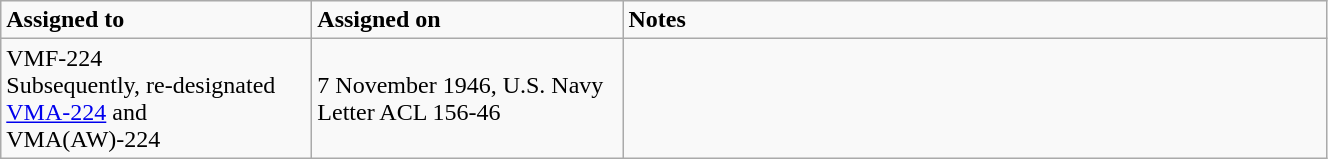<table class="wikitable" style="width: 70%;">
<tr>
<td style="width: 200px;"><strong>Assigned to</strong></td>
<td style="width: 200px;"><strong>Assigned on</strong></td>
<td><strong>Notes</strong></td>
</tr>
<tr>
<td>VMF-224<br>Subsequently, re-designated <a href='#'>VMA-224</a> and VMA(AW)-224</td>
<td>7 November 1946, U.S. Navy Letter ACL 156-46</td>
<td></td>
</tr>
</table>
